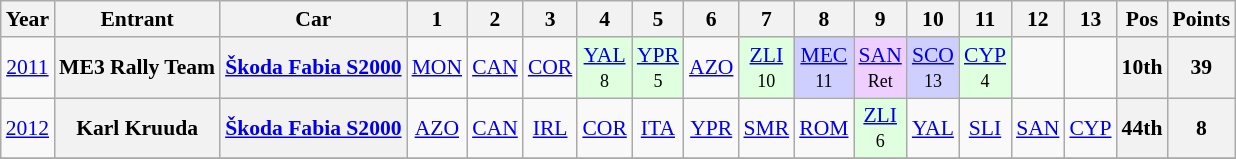<table class="wikitable" border="1" style="text-align:center; font-size:90%;">
<tr>
<th>Year</th>
<th>Entrant</th>
<th>Car</th>
<th>1</th>
<th>2</th>
<th>3</th>
<th>4</th>
<th>5</th>
<th>6</th>
<th>7</th>
<th>8</th>
<th>9</th>
<th>10</th>
<th>11</th>
<th>12</th>
<th>13</th>
<th>Pos</th>
<th>Points</th>
</tr>
<tr>
<td><a href='#'>2011</a></td>
<th>ME3 Rally Team</th>
<th><a href='#'>Škoda Fabia S2000</a></th>
<td><a href='#'>MON</a></td>
<td><a href='#'>CAN</a></td>
<td><a href='#'>COR</a></td>
<td style="background:#DFFFDF;"><a href='#'>YAL</a> <br><small>8</small></td>
<td style="background:#DFFFDF;"><a href='#'>YPR</a> <br><small>5</small></td>
<td><a href='#'>AZO</a></td>
<td style="background:#DFFFDF;"><a href='#'>ZLI</a> <br><small>10</small></td>
<td style="background:#CFCFFF;"><a href='#'>MEC</a> <br><small>11</small></td>
<td style="background:#EFCFFF;"><a href='#'>SAN</a> <br><small>Ret</small></td>
<td style="background:#CFCFFF;"><a href='#'>SCO</a> <br><small>13</small></td>
<td style="background:#DFFFDF;"><a href='#'>CYP</a> <br><small>4</small></td>
<td></td>
<td></td>
<th>10th</th>
<th>39</th>
</tr>
<tr>
<td><a href='#'>2012</a></td>
<th>Karl Kruuda</th>
<th><a href='#'>Škoda Fabia S2000</a></th>
<td><a href='#'>AZO</a></td>
<td><a href='#'>CAN</a></td>
<td><a href='#'>IRL</a></td>
<td><a href='#'>COR</a></td>
<td><a href='#'>ITA</a></td>
<td><a href='#'>YPR</a></td>
<td><a href='#'>SMR</a></td>
<td><a href='#'>ROM</a></td>
<td style="background:#DFFFDF;"><a href='#'>ZLI</a><br><small>6</small></td>
<td><a href='#'>YAL</a></td>
<td><a href='#'>SLI</a></td>
<td><a href='#'>SAN</a></td>
<td><a href='#'>CYP</a></td>
<th>44th</th>
<th>8</th>
</tr>
<tr>
</tr>
</table>
